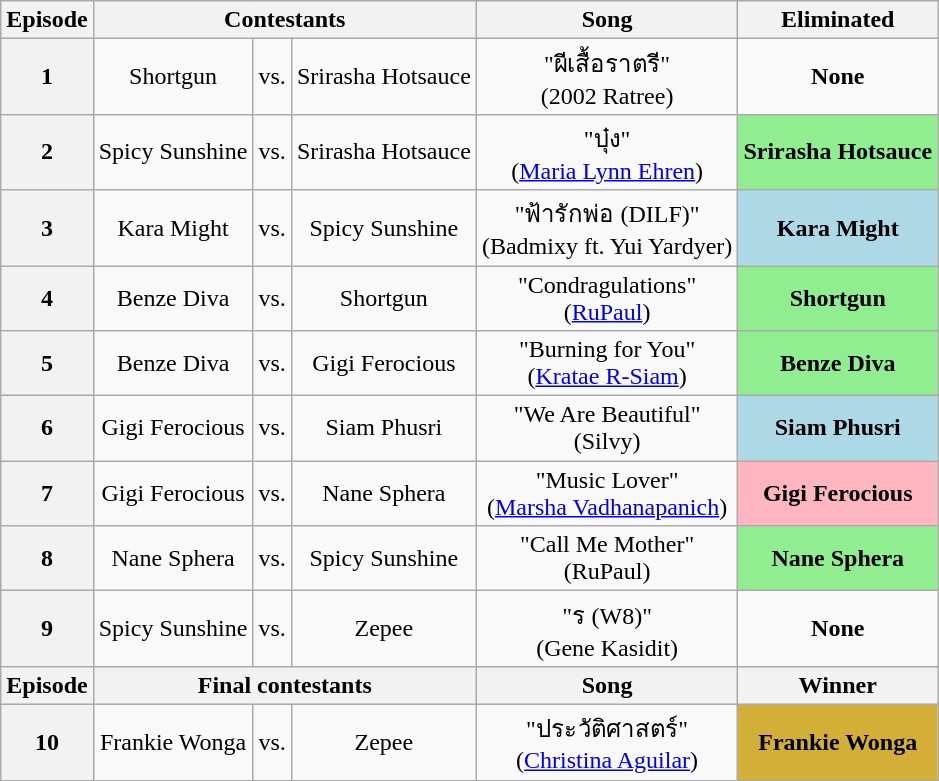<table class="wikitable" style="text-align:center">
<tr>
<th scope="col">Episode</th>
<th colspan="3" scope="col">Contestants</th>
<th scope="col">Song</th>
<th scope="col">Eliminated</th>
</tr>
<tr>
<th scope="row">1</th>
<td>Shortgun</td>
<td>vs.</td>
<td nowrap>Srirasha Hotsauce</td>
<td nowrap>"ผีเสื้อราตรี"<br>(2002 Ratree)</td>
<td><strong>None</strong></td>
</tr>
<tr>
<th scope="row">2</th>
<td nowrap>Spicy Sunshine</td>
<td>vs.</td>
<td>Srirasha Hotsauce</td>
<td>"บุ๋ง"<br>(<a href='#'>Maria Lynn Ehren</a>)</td>
<td bgcolor="lightgreen" nowrap><strong>Srirasha Hotsauce</strong></td>
</tr>
<tr>
<th scope="row">3</th>
<td>Kara Might</td>
<td>vs.</td>
<td>Spicy Sunshine</td>
<td>"ฟ้ารักพ่อ (DILF)"<br>(Badmixy ft. Yui Yardyer)</td>
<td bgcolor="lightblue"><strong>Kara Might</strong></td>
</tr>
<tr>
<th scope="row">4</th>
<td>Benze Diva</td>
<td>vs.</td>
<td>Shortgun</td>
<td>"Condragulations"<br>(<a href='#'>RuPaul</a>)</td>
<td bgcolor="lightgreen"><strong>Shortgun</strong></td>
</tr>
<tr>
<th scope="row">5</th>
<td>Benze Diva</td>
<td>vs.</td>
<td>Gigi Ferocious</td>
<td>"Burning for You"<br>(<a href='#'>Kratae R-Siam</a>)</td>
<td bgcolor="lightgreen"><strong>Benze Diva</strong></td>
</tr>
<tr>
<th scope="row">6</th>
<td>Gigi Ferocious</td>
<td>vs.</td>
<td>Siam Phusri</td>
<td>"We Are Beautiful"<br>(Silvy)</td>
<td bgcolor="lightblue"><strong>Siam Phusri</strong></td>
</tr>
<tr>
<th scope="row">7</th>
<td>Gigi Ferocious</td>
<td>vs.</td>
<td>Nane Sphera</td>
<td nowrap>"Music Lover"<br>(<a href='#'>Marsha Vadhanapanich</a>)</td>
<td bgcolor="lightpink"><strong>Gigi Ferocious</strong></td>
</tr>
<tr>
<th scope="row">8</th>
<td>Nane Sphera</td>
<td>vs.</td>
<td>Spicy Sunshine</td>
<td>"Call Me Mother"<br>(RuPaul)</td>
<td bgcolor="lightgreen"><strong>Nane Sphera</strong></td>
</tr>
<tr>
<th scope="row">9</th>
<td>Spicy Sunshine</td>
<td>vs.</td>
<td>Zepee</td>
<td>"ร (W8)"<br>(Gene Kasidit)</td>
<td><strong>None</strong></td>
</tr>
<tr>
<th scope="col">Episode</th>
<th scope="col" colspan="3">Final contestants</th>
<th scope="col">Song</th>
<th scope="col">Winner</th>
</tr>
<tr>
<th scope="row">10</th>
<td>Frankie Wonga</td>
<td>vs.</td>
<td>Zepee</td>
<td>"ประวัติศาสตร์"<br>(<a href='#'>Christina Aguilar</a>)</td>
<td bgcolor="#D4AF37"><strong>Frankie Wonga</strong></td>
</tr>
</table>
